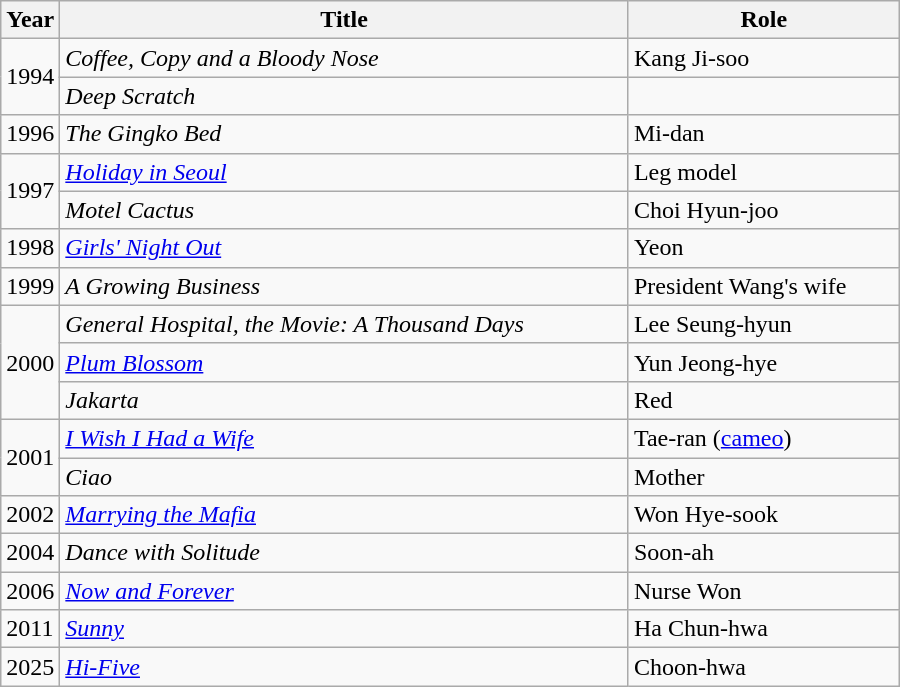<table class="wikitable" style="width:600px">
<tr>
<th width=10>Year</th>
<th>Title</th>
<th>Role</th>
</tr>
<tr>
<td rowspan=2>1994</td>
<td><em>Coffee, Copy and a Bloody Nose</em></td>
<td>Kang Ji-soo</td>
</tr>
<tr>
<td><em>Deep Scratch</em></td>
<td></td>
</tr>
<tr>
<td>1996</td>
<td><em>The Gingko Bed</em></td>
<td>Mi-dan</td>
</tr>
<tr>
<td rowspan=2>1997</td>
<td><em><a href='#'>Holiday in Seoul</a></em></td>
<td>Leg model</td>
</tr>
<tr>
<td><em>Motel Cactus</em></td>
<td>Choi Hyun-joo</td>
</tr>
<tr>
<td>1998</td>
<td><em><a href='#'>Girls' Night Out</a></em></td>
<td>Yeon</td>
</tr>
<tr>
<td>1999</td>
<td><em>A Growing Business</em> </td>
<td>President Wang's wife</td>
</tr>
<tr>
<td rowspan=3>2000</td>
<td><em>General Hospital, the Movie: A Thousand Days</em></td>
<td>Lee Seung-hyun</td>
</tr>
<tr>
<td><em><a href='#'>Plum Blossom</a></em></td>
<td>Yun Jeong-hye</td>
</tr>
<tr>
<td><em>Jakarta</em></td>
<td>Red</td>
</tr>
<tr>
<td rowspan=2>2001</td>
<td><em><a href='#'>I Wish I Had a Wife</a></em></td>
<td>Tae-ran (<a href='#'>cameo</a>)</td>
</tr>
<tr>
<td><em>Ciao</em></td>
<td>Mother</td>
</tr>
<tr>
<td>2002</td>
<td><em><a href='#'>Marrying the Mafia</a></em></td>
<td>Won Hye-sook</td>
</tr>
<tr>
<td>2004</td>
<td><em>Dance with Solitude</em> </td>
<td>Soon-ah</td>
</tr>
<tr>
<td>2006</td>
<td><em><a href='#'>Now and Forever</a></em></td>
<td>Nurse Won</td>
</tr>
<tr>
<td>2011</td>
<td><em><a href='#'>Sunny</a></em></td>
<td>Ha Chun-hwa</td>
</tr>
<tr>
<td>2025</td>
<td><em><a href='#'>Hi-Five</a></em></td>
<td>Choon-hwa</td>
</tr>
</table>
